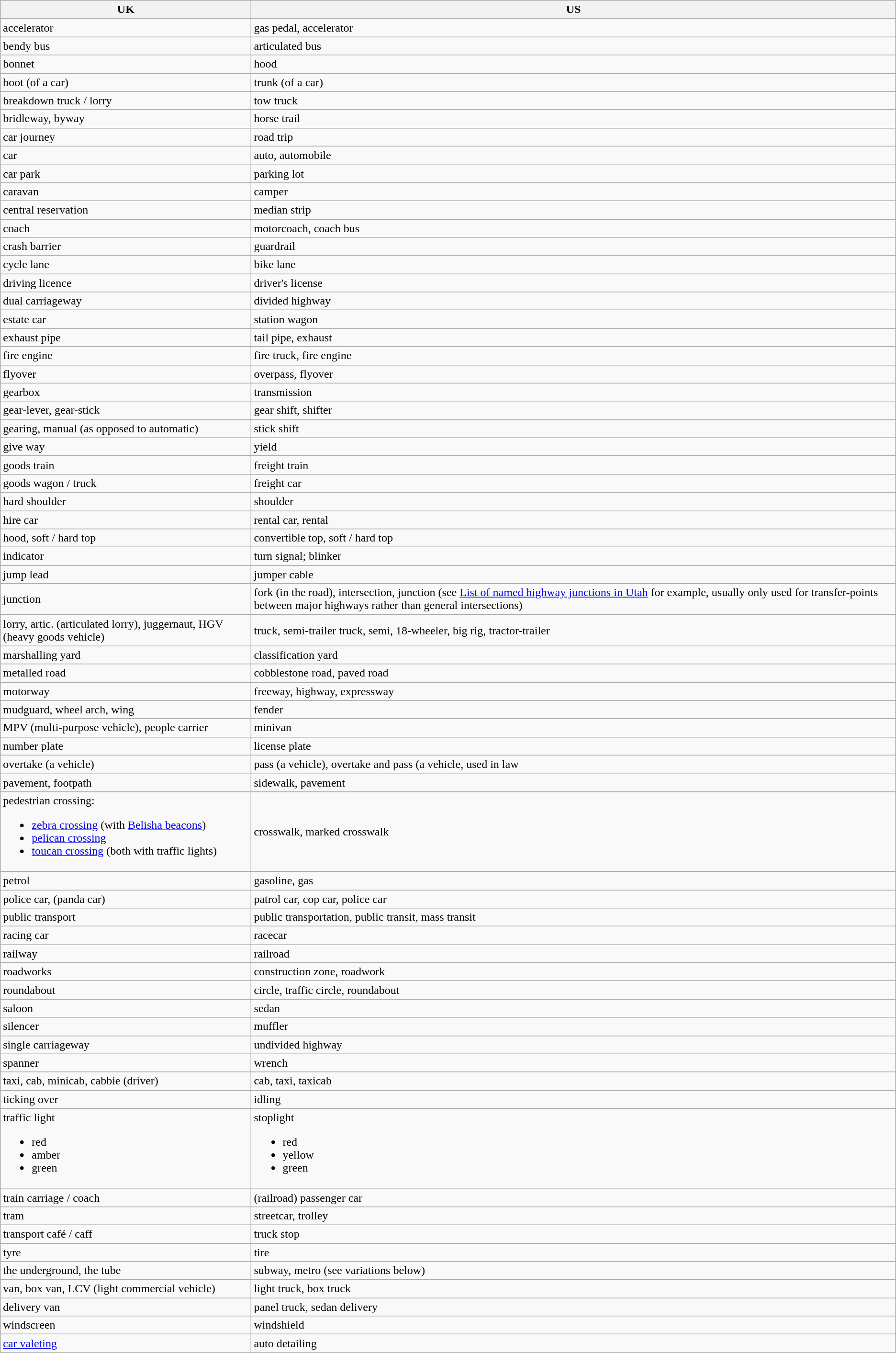<table class="wikitable sortable">
<tr>
<th>UK</th>
<th>US</th>
</tr>
<tr>
<td>accelerator</td>
<td>gas pedal, accelerator</td>
</tr>
<tr>
<td>bendy bus</td>
<td>articulated bus</td>
</tr>
<tr>
<td>bonnet</td>
<td>hood</td>
</tr>
<tr>
<td>boot (of a car)</td>
<td>trunk (of a car)</td>
</tr>
<tr>
<td>breakdown truck / lorry</td>
<td>tow truck</td>
</tr>
<tr>
<td>bridleway, byway</td>
<td>horse trail</td>
</tr>
<tr>
<td>car journey</td>
<td>road trip</td>
</tr>
<tr>
<td>car</td>
<td>auto, automobile</td>
</tr>
<tr>
<td>car park</td>
<td>parking lot</td>
</tr>
<tr>
<td>caravan</td>
<td>camper</td>
</tr>
<tr>
<td>central reservation</td>
<td>median strip</td>
</tr>
<tr>
<td>coach</td>
<td>motorcoach, coach bus</td>
</tr>
<tr>
<td>crash barrier</td>
<td>guardrail</td>
</tr>
<tr>
<td>cycle lane</td>
<td>bike lane</td>
</tr>
<tr>
<td>driving licence</td>
<td>driver's license</td>
</tr>
<tr>
<td>dual carriageway</td>
<td>divided highway</td>
</tr>
<tr>
<td>estate car</td>
<td>station wagon</td>
</tr>
<tr>
<td>exhaust pipe</td>
<td>tail pipe, exhaust</td>
</tr>
<tr>
<td>fire engine</td>
<td>fire truck, fire engine</td>
</tr>
<tr>
<td>flyover</td>
<td>overpass, flyover</td>
</tr>
<tr>
<td>gearbox</td>
<td>transmission </td>
</tr>
<tr>
<td>gear-lever, gear-stick</td>
<td>gear shift, shifter</td>
</tr>
<tr>
<td>gearing, manual (as opposed to automatic)</td>
<td>stick shift</td>
</tr>
<tr>
<td>give way</td>
<td>yield</td>
</tr>
<tr>
<td>goods train</td>
<td>freight train</td>
</tr>
<tr>
<td>goods wagon / truck</td>
<td>freight car</td>
</tr>
<tr>
<td>hard shoulder</td>
<td>shoulder</td>
</tr>
<tr>
<td>hire car</td>
<td>rental car, rental</td>
</tr>
<tr>
<td>hood, soft / hard top</td>
<td>convertible top, soft / hard top</td>
</tr>
<tr>
<td>indicator</td>
<td>turn signal; blinker</td>
</tr>
<tr>
<td>jump lead</td>
<td>jumper cable</td>
</tr>
<tr>
<td>junction</td>
<td>fork (in the road), intersection, junction (see <a href='#'>List of named highway junctions in Utah</a> for example, usually only used for transfer-points between major highways rather than general intersections)</td>
</tr>
<tr>
<td>lorry, artic. (articulated lorry), juggernaut, HGV (heavy goods vehicle)</td>
<td>truck, semi-trailer truck, semi, 18-wheeler, big rig, tractor-trailer</td>
</tr>
<tr>
<td>marshalling yard</td>
<td>classification yard</td>
</tr>
<tr>
<td>metalled road</td>
<td>cobblestone road, paved road</td>
</tr>
<tr>
<td>motorway</td>
<td>freeway, highway, expressway</td>
</tr>
<tr>
<td>mudguard, wheel arch, wing</td>
<td>fender</td>
</tr>
<tr>
<td>MPV (multi-purpose vehicle), people carrier</td>
<td>minivan</td>
</tr>
<tr>
<td>number plate</td>
<td>license plate</td>
</tr>
<tr>
<td>overtake (a vehicle)</td>
<td>pass (a vehicle), overtake and pass (a vehicle, used in law</td>
</tr>
<tr>
<td>pavement, footpath</td>
<td>sidewalk, pavement</td>
</tr>
<tr>
<td>pedestrian crossing:<br><ul><li><a href='#'>zebra crossing</a> (with <a href='#'>Belisha beacons</a>)</li><li><a href='#'>pelican crossing</a></li><li><a href='#'>toucan crossing</a> (both with traffic lights)</li></ul></td>
<td>crosswalk, marked crosswalk</td>
</tr>
<tr>
<td>petrol</td>
<td>gasoline, gas</td>
</tr>
<tr>
<td>police car, (panda car)</td>
<td>patrol car, cop car, police car</td>
</tr>
<tr>
<td>public transport</td>
<td>public transportation, public transit, mass transit</td>
</tr>
<tr>
<td>racing car</td>
<td>racecar</td>
</tr>
<tr>
<td>railway</td>
<td>railroad</td>
</tr>
<tr>
<td>roadworks</td>
<td>construction zone, roadwork</td>
</tr>
<tr>
<td>roundabout</td>
<td>circle, traffic circle, roundabout </td>
</tr>
<tr>
<td>saloon</td>
<td>sedan</td>
</tr>
<tr>
<td>silencer</td>
<td>muffler</td>
</tr>
<tr>
<td>single carriageway</td>
<td>undivided highway</td>
</tr>
<tr>
<td>spanner</td>
<td>wrench</td>
</tr>
<tr>
<td>taxi, cab, minicab, cabbie (driver)</td>
<td>cab, taxi, taxicab</td>
</tr>
<tr>
<td>ticking over</td>
<td>idling</td>
</tr>
<tr>
<td>traffic light<br><ul><li>red</li><li>amber</li><li>green</li></ul></td>
<td>stoplight<br><ul><li>red</li><li>yellow</li><li>green</li></ul></td>
</tr>
<tr>
<td>train carriage / coach</td>
<td>(railroad) passenger car</td>
</tr>
<tr>
<td>tram</td>
<td>streetcar, trolley</td>
</tr>
<tr>
<td>transport café / caff</td>
<td>truck stop</td>
</tr>
<tr>
<td>tyre</td>
<td>tire</td>
</tr>
<tr>
<td>the underground, the tube</td>
<td>subway, metro (see variations below)</td>
</tr>
<tr>
<td>van, box van, LCV (light commercial vehicle)</td>
<td>light truck, box truck</td>
</tr>
<tr>
<td>delivery van</td>
<td>panel truck, sedan delivery</td>
</tr>
<tr>
<td>windscreen</td>
<td>windshield</td>
</tr>
<tr>
<td><a href='#'>car valeting</a></td>
<td>auto detailing</td>
</tr>
</table>
